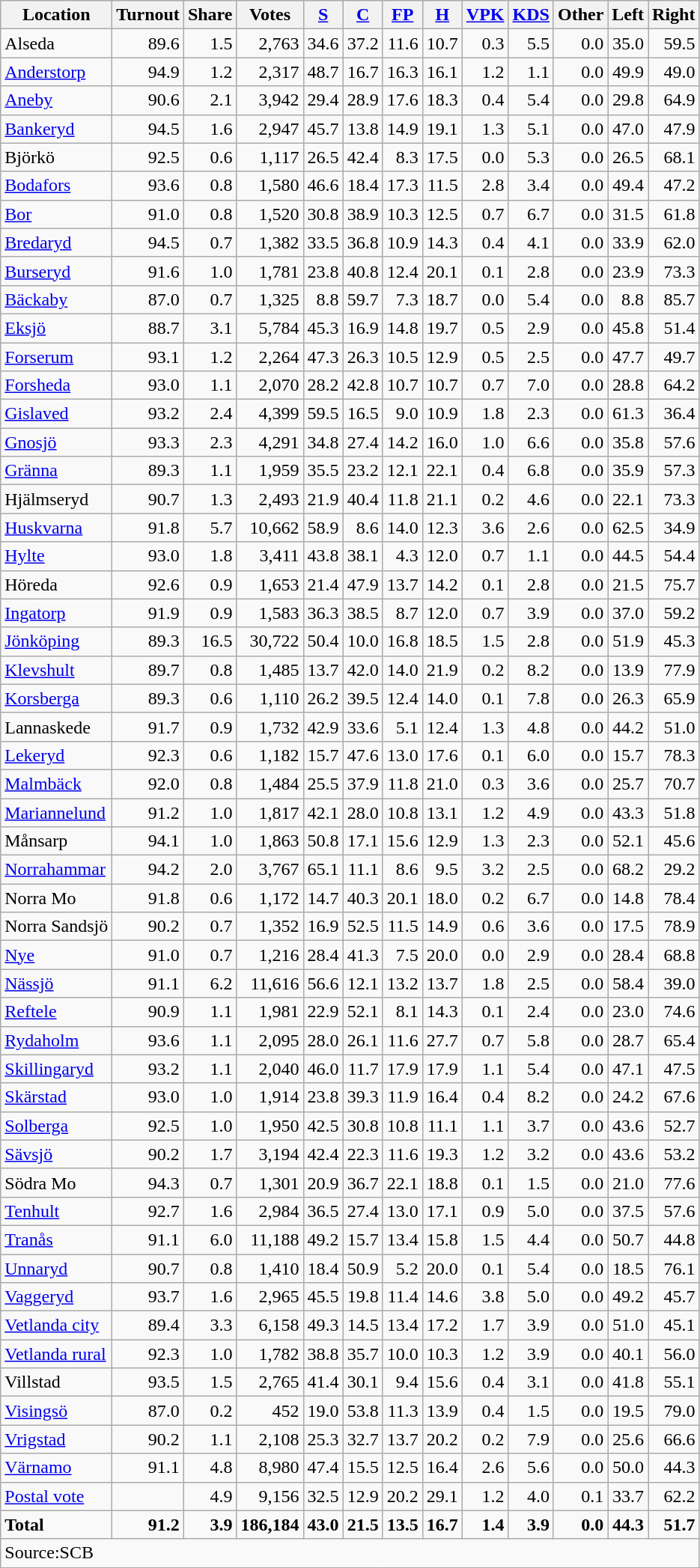<table class="wikitable sortable" style=text-align:right>
<tr>
<th>Location</th>
<th>Turnout</th>
<th>Share</th>
<th>Votes</th>
<th><a href='#'>S</a></th>
<th><a href='#'>C</a></th>
<th><a href='#'>FP</a></th>
<th><a href='#'>H</a></th>
<th><a href='#'>VPK</a></th>
<th><a href='#'>KDS</a></th>
<th>Other</th>
<th>Left</th>
<th>Right</th>
</tr>
<tr>
<td align=left>Alseda</td>
<td>89.6</td>
<td>1.5</td>
<td>2,763</td>
<td>34.6</td>
<td>37.2</td>
<td>11.6</td>
<td>10.7</td>
<td>0.3</td>
<td>5.5</td>
<td>0.0</td>
<td>35.0</td>
<td>59.5</td>
</tr>
<tr>
<td align=left><a href='#'>Anderstorp</a></td>
<td>94.9</td>
<td>1.2</td>
<td>2,317</td>
<td>48.7</td>
<td>16.7</td>
<td>16.3</td>
<td>16.1</td>
<td>1.2</td>
<td>1.1</td>
<td>0.0</td>
<td>49.9</td>
<td>49.0</td>
</tr>
<tr>
<td align=left><a href='#'>Aneby</a></td>
<td>90.6</td>
<td>2.1</td>
<td>3,942</td>
<td>29.4</td>
<td>28.9</td>
<td>17.6</td>
<td>18.3</td>
<td>0.4</td>
<td>5.4</td>
<td>0.0</td>
<td>29.8</td>
<td>64.9</td>
</tr>
<tr>
<td align=left><a href='#'>Bankeryd</a></td>
<td>94.5</td>
<td>1.6</td>
<td>2,947</td>
<td>45.7</td>
<td>13.8</td>
<td>14.9</td>
<td>19.1</td>
<td>1.3</td>
<td>5.1</td>
<td>0.0</td>
<td>47.0</td>
<td>47.9</td>
</tr>
<tr>
<td align=left>Björkö</td>
<td>92.5</td>
<td>0.6</td>
<td>1,117</td>
<td>26.5</td>
<td>42.4</td>
<td>8.3</td>
<td>17.5</td>
<td>0.0</td>
<td>5.3</td>
<td>0.0</td>
<td>26.5</td>
<td>68.1</td>
</tr>
<tr>
<td align=left><a href='#'>Bodafors</a></td>
<td>93.6</td>
<td>0.8</td>
<td>1,580</td>
<td>46.6</td>
<td>18.4</td>
<td>17.3</td>
<td>11.5</td>
<td>2.8</td>
<td>3.4</td>
<td>0.0</td>
<td>49.4</td>
<td>47.2</td>
</tr>
<tr>
<td align=left><a href='#'>Bor</a></td>
<td>91.0</td>
<td>0.8</td>
<td>1,520</td>
<td>30.8</td>
<td>38.9</td>
<td>10.3</td>
<td>12.5</td>
<td>0.7</td>
<td>6.7</td>
<td>0.0</td>
<td>31.5</td>
<td>61.8</td>
</tr>
<tr>
<td align=left><a href='#'>Bredaryd</a></td>
<td>94.5</td>
<td>0.7</td>
<td>1,382</td>
<td>33.5</td>
<td>36.8</td>
<td>10.9</td>
<td>14.3</td>
<td>0.4</td>
<td>4.1</td>
<td>0.0</td>
<td>33.9</td>
<td>62.0</td>
</tr>
<tr>
<td align=left><a href='#'>Burseryd</a></td>
<td>91.6</td>
<td>1.0</td>
<td>1,781</td>
<td>23.8</td>
<td>40.8</td>
<td>12.4</td>
<td>20.1</td>
<td>0.1</td>
<td>2.8</td>
<td>0.0</td>
<td>23.9</td>
<td>73.3</td>
</tr>
<tr>
<td align=left><a href='#'>Bäckaby</a></td>
<td>87.0</td>
<td>0.7</td>
<td>1,325</td>
<td>8.8</td>
<td>59.7</td>
<td>7.3</td>
<td>18.7</td>
<td>0.0</td>
<td>5.4</td>
<td>0.0</td>
<td>8.8</td>
<td>85.7</td>
</tr>
<tr>
<td align=left><a href='#'>Eksjö</a></td>
<td>88.7</td>
<td>3.1</td>
<td>5,784</td>
<td>45.3</td>
<td>16.9</td>
<td>14.8</td>
<td>19.7</td>
<td>0.5</td>
<td>2.9</td>
<td>0.0</td>
<td>45.8</td>
<td>51.4</td>
</tr>
<tr>
<td align=left><a href='#'>Forserum</a></td>
<td>93.1</td>
<td>1.2</td>
<td>2,264</td>
<td>47.3</td>
<td>26.3</td>
<td>10.5</td>
<td>12.9</td>
<td>0.5</td>
<td>2.5</td>
<td>0.0</td>
<td>47.7</td>
<td>49.7</td>
</tr>
<tr>
<td align=left><a href='#'>Forsheda</a></td>
<td>93.0</td>
<td>1.1</td>
<td>2,070</td>
<td>28.2</td>
<td>42.8</td>
<td>10.7</td>
<td>10.7</td>
<td>0.7</td>
<td>7.0</td>
<td>0.0</td>
<td>28.8</td>
<td>64.2</td>
</tr>
<tr>
<td align=left><a href='#'>Gislaved</a></td>
<td>93.2</td>
<td>2.4</td>
<td>4,399</td>
<td>59.5</td>
<td>16.5</td>
<td>9.0</td>
<td>10.9</td>
<td>1.8</td>
<td>2.3</td>
<td>0.0</td>
<td>61.3</td>
<td>36.4</td>
</tr>
<tr>
<td align=left><a href='#'>Gnosjö</a></td>
<td>93.3</td>
<td>2.3</td>
<td>4,291</td>
<td>34.8</td>
<td>27.4</td>
<td>14.2</td>
<td>16.0</td>
<td>1.0</td>
<td>6.6</td>
<td>0.0</td>
<td>35.8</td>
<td>57.6</td>
</tr>
<tr>
<td align=left><a href='#'>Gränna</a></td>
<td>89.3</td>
<td>1.1</td>
<td>1,959</td>
<td>35.5</td>
<td>23.2</td>
<td>12.1</td>
<td>22.1</td>
<td>0.4</td>
<td>6.8</td>
<td>0.0</td>
<td>35.9</td>
<td>57.3</td>
</tr>
<tr>
<td align=left>Hjälmseryd</td>
<td>90.7</td>
<td>1.3</td>
<td>2,493</td>
<td>21.9</td>
<td>40.4</td>
<td>11.8</td>
<td>21.1</td>
<td>0.2</td>
<td>4.6</td>
<td>0.0</td>
<td>22.1</td>
<td>73.3</td>
</tr>
<tr>
<td align=left><a href='#'>Huskvarna</a></td>
<td>91.8</td>
<td>5.7</td>
<td>10,662</td>
<td>58.9</td>
<td>8.6</td>
<td>14.0</td>
<td>12.3</td>
<td>3.6</td>
<td>2.6</td>
<td>0.0</td>
<td>62.5</td>
<td>34.9</td>
</tr>
<tr>
<td align=left><a href='#'>Hylte</a></td>
<td>93.0</td>
<td>1.8</td>
<td>3,411</td>
<td>43.8</td>
<td>38.1</td>
<td>4.3</td>
<td>12.0</td>
<td>0.7</td>
<td>1.1</td>
<td>0.0</td>
<td>44.5</td>
<td>54.4</td>
</tr>
<tr>
<td align=left>Höreda</td>
<td>92.6</td>
<td>0.9</td>
<td>1,653</td>
<td>21.4</td>
<td>47.9</td>
<td>13.7</td>
<td>14.2</td>
<td>0.1</td>
<td>2.8</td>
<td>0.0</td>
<td>21.5</td>
<td>75.7</td>
</tr>
<tr>
<td align=left><a href='#'>Ingatorp</a></td>
<td>91.9</td>
<td>0.9</td>
<td>1,583</td>
<td>36.3</td>
<td>38.5</td>
<td>8.7</td>
<td>12.0</td>
<td>0.7</td>
<td>3.9</td>
<td>0.0</td>
<td>37.0</td>
<td>59.2</td>
</tr>
<tr>
<td align=left><a href='#'>Jönköping</a></td>
<td>89.3</td>
<td>16.5</td>
<td>30,722</td>
<td>50.4</td>
<td>10.0</td>
<td>16.8</td>
<td>18.5</td>
<td>1.5</td>
<td>2.8</td>
<td>0.0</td>
<td>51.9</td>
<td>45.3</td>
</tr>
<tr>
<td align=left><a href='#'>Klevshult</a></td>
<td>89.7</td>
<td>0.8</td>
<td>1,485</td>
<td>13.7</td>
<td>42.0</td>
<td>14.0</td>
<td>21.9</td>
<td>0.2</td>
<td>8.2</td>
<td>0.0</td>
<td>13.9</td>
<td>77.9</td>
</tr>
<tr>
<td align=left><a href='#'>Korsberga</a></td>
<td>89.3</td>
<td>0.6</td>
<td>1,110</td>
<td>26.2</td>
<td>39.5</td>
<td>12.4</td>
<td>14.0</td>
<td>0.1</td>
<td>7.8</td>
<td>0.0</td>
<td>26.3</td>
<td>65.9</td>
</tr>
<tr>
<td align=left>Lannaskede</td>
<td>91.7</td>
<td>0.9</td>
<td>1,732</td>
<td>42.9</td>
<td>33.6</td>
<td>5.1</td>
<td>12.4</td>
<td>1.3</td>
<td>4.8</td>
<td>0.0</td>
<td>44.2</td>
<td>51.0</td>
</tr>
<tr>
<td align=left><a href='#'>Lekeryd</a></td>
<td>92.3</td>
<td>0.6</td>
<td>1,182</td>
<td>15.7</td>
<td>47.6</td>
<td>13.0</td>
<td>17.6</td>
<td>0.1</td>
<td>6.0</td>
<td>0.0</td>
<td>15.7</td>
<td>78.3</td>
</tr>
<tr>
<td align=left><a href='#'>Malmbäck</a></td>
<td>92.0</td>
<td>0.8</td>
<td>1,484</td>
<td>25.5</td>
<td>37.9</td>
<td>11.8</td>
<td>21.0</td>
<td>0.3</td>
<td>3.6</td>
<td>0.0</td>
<td>25.7</td>
<td>70.7</td>
</tr>
<tr>
<td align=left><a href='#'>Mariannelund</a></td>
<td>91.2</td>
<td>1.0</td>
<td>1,817</td>
<td>42.1</td>
<td>28.0</td>
<td>10.8</td>
<td>13.1</td>
<td>1.2</td>
<td>4.9</td>
<td>0.0</td>
<td>43.3</td>
<td>51.8</td>
</tr>
<tr>
<td align=left>Månsarp</td>
<td>94.1</td>
<td>1.0</td>
<td>1,863</td>
<td>50.8</td>
<td>17.1</td>
<td>15.6</td>
<td>12.9</td>
<td>1.3</td>
<td>2.3</td>
<td>0.0</td>
<td>52.1</td>
<td>45.6</td>
</tr>
<tr>
<td align=left><a href='#'>Norrahammar</a></td>
<td>94.2</td>
<td>2.0</td>
<td>3,767</td>
<td>65.1</td>
<td>11.1</td>
<td>8.6</td>
<td>9.5</td>
<td>3.2</td>
<td>2.5</td>
<td>0.0</td>
<td>68.2</td>
<td>29.2</td>
</tr>
<tr>
<td align=left>Norra Mo</td>
<td>91.8</td>
<td>0.6</td>
<td>1,172</td>
<td>14.7</td>
<td>40.3</td>
<td>20.1</td>
<td>18.0</td>
<td>0.2</td>
<td>6.7</td>
<td>0.0</td>
<td>14.8</td>
<td>78.4</td>
</tr>
<tr>
<td align=left>Norra Sandsjö</td>
<td>90.2</td>
<td>0.7</td>
<td>1,352</td>
<td>16.9</td>
<td>52.5</td>
<td>11.5</td>
<td>14.9</td>
<td>0.6</td>
<td>3.6</td>
<td>0.0</td>
<td>17.5</td>
<td>78.9</td>
</tr>
<tr>
<td align=left><a href='#'>Nye</a></td>
<td>91.0</td>
<td>0.7</td>
<td>1,216</td>
<td>28.4</td>
<td>41.3</td>
<td>7.5</td>
<td>20.0</td>
<td>0.0</td>
<td>2.9</td>
<td>0.0</td>
<td>28.4</td>
<td>68.8</td>
</tr>
<tr>
<td align=left><a href='#'>Nässjö</a></td>
<td>91.1</td>
<td>6.2</td>
<td>11,616</td>
<td>56.6</td>
<td>12.1</td>
<td>13.2</td>
<td>13.7</td>
<td>1.8</td>
<td>2.5</td>
<td>0.0</td>
<td>58.4</td>
<td>39.0</td>
</tr>
<tr>
<td align=left><a href='#'>Reftele</a></td>
<td>90.9</td>
<td>1.1</td>
<td>1,981</td>
<td>22.9</td>
<td>52.1</td>
<td>8.1</td>
<td>14.3</td>
<td>0.1</td>
<td>2.4</td>
<td>0.0</td>
<td>23.0</td>
<td>74.6</td>
</tr>
<tr>
<td align=left><a href='#'>Rydaholm</a></td>
<td>93.6</td>
<td>1.1</td>
<td>2,095</td>
<td>28.0</td>
<td>26.1</td>
<td>11.6</td>
<td>27.7</td>
<td>0.7</td>
<td>5.8</td>
<td>0.0</td>
<td>28.7</td>
<td>65.4</td>
</tr>
<tr>
<td align=left><a href='#'>Skillingaryd</a></td>
<td>93.2</td>
<td>1.1</td>
<td>2,040</td>
<td>46.0</td>
<td>11.7</td>
<td>17.9</td>
<td>17.9</td>
<td>1.1</td>
<td>5.4</td>
<td>0.0</td>
<td>47.1</td>
<td>47.5</td>
</tr>
<tr>
<td align=left><a href='#'>Skärstad</a></td>
<td>93.0</td>
<td>1.0</td>
<td>1,914</td>
<td>23.8</td>
<td>39.3</td>
<td>11.9</td>
<td>16.4</td>
<td>0.4</td>
<td>8.2</td>
<td>0.0</td>
<td>24.2</td>
<td>67.6</td>
</tr>
<tr>
<td align=left><a href='#'>Solberga</a></td>
<td>92.5</td>
<td>1.0</td>
<td>1,950</td>
<td>42.5</td>
<td>30.8</td>
<td>10.8</td>
<td>11.1</td>
<td>1.1</td>
<td>3.7</td>
<td>0.0</td>
<td>43.6</td>
<td>52.7</td>
</tr>
<tr>
<td align=left><a href='#'>Sävsjö</a></td>
<td>90.2</td>
<td>1.7</td>
<td>3,194</td>
<td>42.4</td>
<td>22.3</td>
<td>11.6</td>
<td>19.3</td>
<td>1.2</td>
<td>3.2</td>
<td>0.0</td>
<td>43.6</td>
<td>53.2</td>
</tr>
<tr>
<td align=left>Södra Mo</td>
<td>94.3</td>
<td>0.7</td>
<td>1,301</td>
<td>20.9</td>
<td>36.7</td>
<td>22.1</td>
<td>18.8</td>
<td>0.1</td>
<td>1.5</td>
<td>0.0</td>
<td>21.0</td>
<td>77.6</td>
</tr>
<tr>
<td align=left><a href='#'>Tenhult</a></td>
<td>92.7</td>
<td>1.6</td>
<td>2,984</td>
<td>36.5</td>
<td>27.4</td>
<td>13.0</td>
<td>17.1</td>
<td>0.9</td>
<td>5.0</td>
<td>0.0</td>
<td>37.5</td>
<td>57.6</td>
</tr>
<tr>
<td align=left><a href='#'>Tranås</a></td>
<td>91.1</td>
<td>6.0</td>
<td>11,188</td>
<td>49.2</td>
<td>15.7</td>
<td>13.4</td>
<td>15.8</td>
<td>1.5</td>
<td>4.4</td>
<td>0.0</td>
<td>50.7</td>
<td>44.8</td>
</tr>
<tr>
<td align=left><a href='#'>Unnaryd</a></td>
<td>90.7</td>
<td>0.8</td>
<td>1,410</td>
<td>18.4</td>
<td>50.9</td>
<td>5.2</td>
<td>20.0</td>
<td>0.1</td>
<td>5.4</td>
<td>0.0</td>
<td>18.5</td>
<td>76.1</td>
</tr>
<tr>
<td align=left><a href='#'>Vaggeryd</a></td>
<td>93.7</td>
<td>1.6</td>
<td>2,965</td>
<td>45.5</td>
<td>19.8</td>
<td>11.4</td>
<td>14.6</td>
<td>3.8</td>
<td>5.0</td>
<td>0.0</td>
<td>49.2</td>
<td>45.7</td>
</tr>
<tr>
<td align=left><a href='#'>Vetlanda city</a></td>
<td>89.4</td>
<td>3.3</td>
<td>6,158</td>
<td>49.3</td>
<td>14.5</td>
<td>13.4</td>
<td>17.2</td>
<td>1.7</td>
<td>3.9</td>
<td>0.0</td>
<td>51.0</td>
<td>45.1</td>
</tr>
<tr>
<td align=left><a href='#'>Vetlanda rural</a></td>
<td>92.3</td>
<td>1.0</td>
<td>1,782</td>
<td>38.8</td>
<td>35.7</td>
<td>10.0</td>
<td>10.3</td>
<td>1.2</td>
<td>3.9</td>
<td>0.0</td>
<td>40.1</td>
<td>56.0</td>
</tr>
<tr>
<td align=left>Villstad</td>
<td>93.5</td>
<td>1.5</td>
<td>2,765</td>
<td>41.4</td>
<td>30.1</td>
<td>9.4</td>
<td>15.6</td>
<td>0.4</td>
<td>3.1</td>
<td>0.0</td>
<td>41.8</td>
<td>55.1</td>
</tr>
<tr>
<td align=left><a href='#'>Visingsö</a></td>
<td>87.0</td>
<td>0.2</td>
<td>452</td>
<td>19.0</td>
<td>53.8</td>
<td>11.3</td>
<td>13.9</td>
<td>0.4</td>
<td>1.5</td>
<td>0.0</td>
<td>19.5</td>
<td>79.0</td>
</tr>
<tr>
<td align=left><a href='#'>Vrigstad</a></td>
<td>90.2</td>
<td>1.1</td>
<td>2,108</td>
<td>25.3</td>
<td>32.7</td>
<td>13.7</td>
<td>20.2</td>
<td>0.2</td>
<td>7.9</td>
<td>0.0</td>
<td>25.6</td>
<td>66.6</td>
</tr>
<tr>
<td align=left><a href='#'>Värnamo</a></td>
<td>91.1</td>
<td>4.8</td>
<td>8,980</td>
<td>47.4</td>
<td>15.5</td>
<td>12.5</td>
<td>16.4</td>
<td>2.6</td>
<td>5.6</td>
<td>0.0</td>
<td>50.0</td>
<td>44.3</td>
</tr>
<tr>
<td align=left><a href='#'>Postal vote</a></td>
<td></td>
<td>4.9</td>
<td>9,156</td>
<td>32.5</td>
<td>12.9</td>
<td>20.2</td>
<td>29.1</td>
<td>1.2</td>
<td>4.0</td>
<td>0.1</td>
<td>33.7</td>
<td>62.2</td>
</tr>
<tr>
<td align=left><strong>Total</strong></td>
<td><strong>91.2</strong></td>
<td><strong>3.9</strong></td>
<td><strong>186,184</strong></td>
<td><strong>43.0</strong></td>
<td><strong>21.5</strong></td>
<td><strong>13.5</strong></td>
<td><strong>16.7</strong></td>
<td><strong>1.4</strong></td>
<td><strong>3.9</strong></td>
<td><strong>0.0</strong></td>
<td><strong>44.3</strong></td>
<td><strong>51.7</strong></td>
</tr>
<tr>
<td align=left colspan=13>Source:SCB </td>
</tr>
</table>
